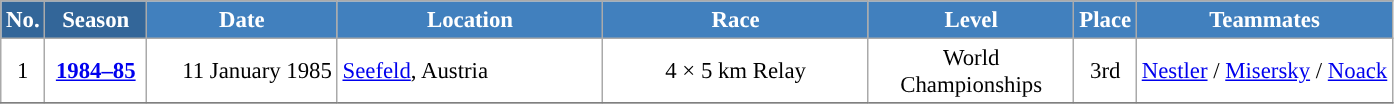<table class="wikitable sortable" style="font-size:95%; text-align:center; border:grey solid 1px; border-collapse:collapse; background:#ffffff;">
<tr style="background:#efefef;">
<th style="background-color:#369; color:white;">No.</th>
<th style="background-color:#369; color:white;">Season</th>
<th style="background-color:#4180be; color:white; width:120px;">Date</th>
<th style="background-color:#4180be; color:white; width:170px;">Location</th>
<th style="background-color:#4180be; color:white; width:170px;">Race</th>
<th style="background-color:#4180be; color:white; width:130px;">Level</th>
<th style="background-color:#4180be; color:white;">Place</th>
<th style="background-color:#4180be; color:white;">Teammates</th>
</tr>
<tr>
<td align=center>1</td>
<td rowspan=1 align=center><strong> <a href='#'>1984–85</a> </strong></td>
<td align=right>11 January 1985</td>
<td align=left> <a href='#'>Seefeld</a>, Austria</td>
<td>4 × 5 km Relay</td>
<td>World Championships</td>
<td>3rd</td>
<td><a href='#'>Nestler</a> / <a href='#'>Misersky</a> / <a href='#'>Noack</a></td>
</tr>
<tr>
</tr>
</table>
